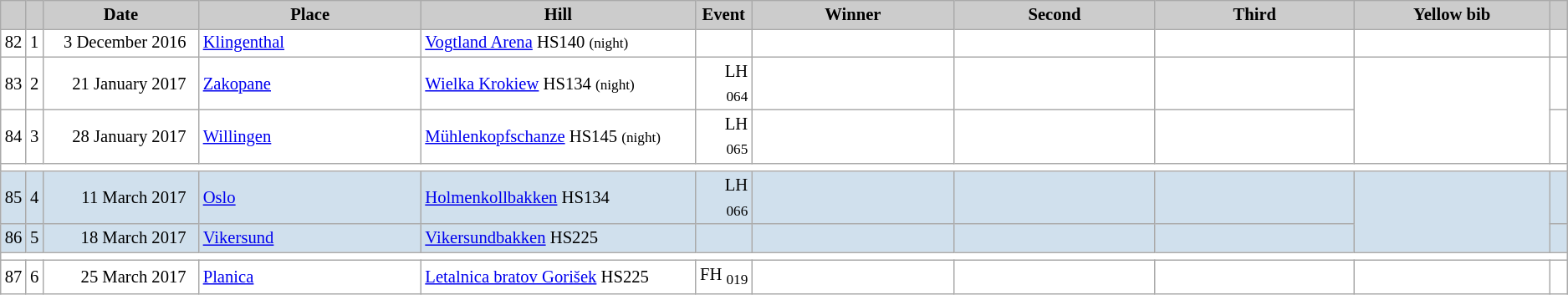<table class="wikitable plainrowheaders" style="background:#fff; font-size:86%; line-height:16px; border:grey solid 1px; border-collapse:collapse;">
<tr style="background:#ccc; text-align:center;">
<th scope="col" style="background:#ccc; width=20 px;"></th>
<th scope="col" style="background:#ccc; width=30 px;"></th>
<th scope="col" style="background:#ccc; width:135px;">Date</th>
<th scope="col" style="background:#ccc; width:200px;">Place</th>
<th scope="col" style="background:#ccc; width:240px;">Hill</th>
<th scope="col" style="background:#ccc; width:40px;">Event</th>
<th scope="col" style="background:#ccc; width:185px;">Winner</th>
<th scope="col" style="background:#ccc; width:185px;">Second</th>
<th scope="col" style="background:#ccc; width:185px;">Third</th>
<th scope="col" style="background:#ccc; width:180px;">Yellow bib</th>
<th scope="col" style="background:#ccc; width:10px;"></th>
</tr>
<tr>
<td align=center>82</td>
<td align=center>1</td>
<td align=right>3 December 2016  </td>
<td> <a href='#'>Klingenthal</a></td>
<td><a href='#'>Vogtland Arena</a> HS140 <small>(night)</small></td>
<td align=right></td>
<td></td>
<td></td>
<td></td>
<td></td>
<td></td>
</tr>
<tr>
<td align=center>83</td>
<td align=center>2</td>
<td align=right>21 January 2017  </td>
<td> <a href='#'>Zakopane</a></td>
<td><a href='#'>Wielka Krokiew</a> HS134 <small>(night)</small></td>
<td align=right>LH <sub>064</sub></td>
<td></td>
<td></td>
<td></td>
<td rowspan=2></td>
<td></td>
</tr>
<tr>
<td align=center>84</td>
<td align=center>3</td>
<td align=right>28 January 2017  </td>
<td> <a href='#'>Willingen</a></td>
<td><a href='#'>Mühlenkopfschanze</a> HS145 <small>(night)</small></td>
<td align=right>LH <sub>065</sub></td>
<td></td>
<td></td>
<td></td>
<td></td>
</tr>
<tr>
<td colspan=11></td>
</tr>
<tr bgcolor=#d0e0ed>
<td align=center>85</td>
<td align=center>4</td>
<td align=right>11 March 2017  </td>
<td> <a href='#'>Oslo</a></td>
<td><a href='#'>Holmenkollbakken</a> HS134</td>
<td align=right>LH <sub>066</sub></td>
<td></td>
<td></td>
<td></td>
<td rowspan=2></td>
<td></td>
</tr>
<tr bgcolor=#d0e0ed>
<td align=center>86</td>
<td align=center>5</td>
<td align=right>18 March 2017  </td>
<td> <a href='#'>Vikersund</a></td>
<td><a href='#'>Vikersundbakken</a> HS225</td>
<td align=right></td>
<td></td>
<td></td>
<td></td>
<td></td>
</tr>
<tr>
<td colspan=11></td>
</tr>
<tr>
<td align=center>87</td>
<td align=center>6</td>
<td align=right>25 March 2017  </td>
<td> <a href='#'>Planica</a></td>
<td><a href='#'>Letalnica bratov Gorišek</a> HS225</td>
<td align=right>FH <sub>019</sub></td>
<td></td>
<td></td>
<td></td>
<td></td>
<td></td>
</tr>
</table>
